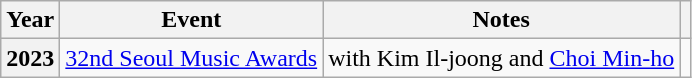<table class="wikitable plainrowheaders">
<tr>
<th scope="col">Year</th>
<th scope="col">Event</th>
<th scope="col">Notes</th>
<th scope="col" class="unsortable"></th>
</tr>
<tr>
<th scope="row">2023</th>
<td><a href='#'>32nd Seoul Music Awards</a></td>
<td>with Kim Il-joong and <a href='#'>Choi Min-ho</a></td>
<td style="text-align:center"></td>
</tr>
</table>
